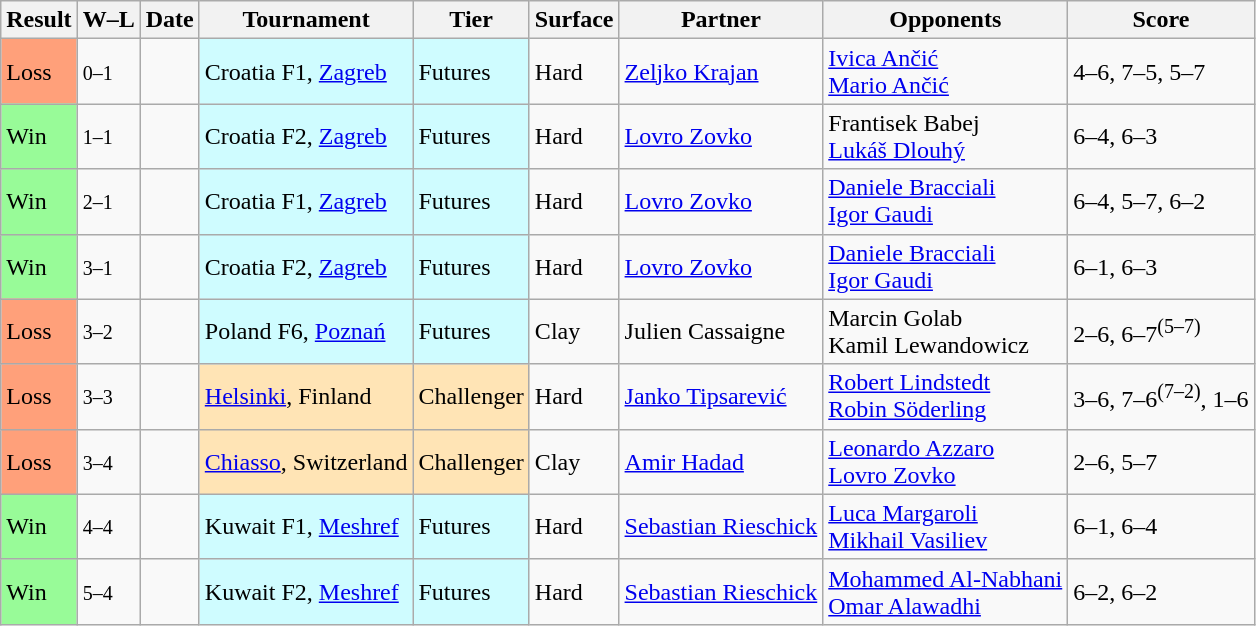<table class="sortable wikitable">
<tr>
<th>Result</th>
<th class="unsortable">W–L</th>
<th>Date</th>
<th>Tournament</th>
<th>Tier</th>
<th>Surface</th>
<th>Partner</th>
<th>Opponents</th>
<th class="unsortable">Score</th>
</tr>
<tr>
<td style="background:#ffa07a;">Loss</td>
<td><small>0–1</small></td>
<td></td>
<td style="background:#cffcff;">Croatia F1, <a href='#'>Zagreb</a></td>
<td style="background:#cffcff;">Futures</td>
<td>Hard</td>
<td> <a href='#'>Zeljko Krajan</a></td>
<td> <a href='#'>Ivica Ančić</a> <br>  <a href='#'>Mario Ančić</a></td>
<td>4–6, 7–5, 5–7</td>
</tr>
<tr>
<td style="background:#98fb98;">Win</td>
<td><small>1–1</small></td>
<td></td>
<td style="background:#cffcff;">Croatia F2, <a href='#'>Zagreb</a></td>
<td style="background:#cffcff;">Futures</td>
<td>Hard</td>
<td> <a href='#'>Lovro Zovko</a></td>
<td> Frantisek Babej <br>  <a href='#'>Lukáš Dlouhý</a></td>
<td>6–4, 6–3</td>
</tr>
<tr>
<td style="background:#98fb98;">Win</td>
<td><small>2–1</small></td>
<td></td>
<td style="background:#cffcff;">Croatia F1, <a href='#'>Zagreb</a></td>
<td style="background:#cffcff;">Futures</td>
<td>Hard</td>
<td> <a href='#'>Lovro Zovko</a></td>
<td> <a href='#'>Daniele Bracciali</a> <br>  <a href='#'>Igor Gaudi</a></td>
<td>6–4, 5–7, 6–2</td>
</tr>
<tr>
<td style="background:#98fb98;">Win</td>
<td><small>3–1</small></td>
<td></td>
<td style="background:#cffcff;">Croatia F2, <a href='#'>Zagreb</a></td>
<td style="background:#cffcff;">Futures</td>
<td>Hard</td>
<td> <a href='#'>Lovro Zovko</a></td>
<td> <a href='#'>Daniele Bracciali</a> <br>  <a href='#'>Igor Gaudi</a></td>
<td>6–1, 6–3</td>
</tr>
<tr>
<td style="background:#ffa07a;">Loss</td>
<td><small>3–2</small></td>
<td></td>
<td style="background:#cffcff;">Poland F6, <a href='#'>Poznań</a></td>
<td style="background:#cffcff;">Futures</td>
<td>Clay</td>
<td> Julien Cassaigne</td>
<td> Marcin Golab <br>  Kamil Lewandowicz</td>
<td>2–6, 6–7<sup>(5–7)</sup></td>
</tr>
<tr>
<td style="background:#ffa07a;">Loss</td>
<td><small>3–3</small></td>
<td></td>
<td style="background:moccasin;"><a href='#'>Helsinki</a>, Finland</td>
<td style="background:moccasin;">Challenger</td>
<td>Hard</td>
<td> <a href='#'>Janko Tipsarević</a></td>
<td> <a href='#'>Robert Lindstedt</a> <br>  <a href='#'>Robin Söderling</a></td>
<td>3–6, 7–6<sup>(7–2)</sup>, 1–6</td>
</tr>
<tr>
<td style="background:#ffa07a;">Loss</td>
<td><small>3–4</small></td>
<td></td>
<td style="background:moccasin;"><a href='#'>Chiasso</a>, Switzerland</td>
<td style="background:moccasin;">Challenger</td>
<td>Clay</td>
<td> <a href='#'>Amir Hadad</a></td>
<td> <a href='#'>Leonardo Azzaro</a> <br>  <a href='#'>Lovro Zovko</a></td>
<td>2–6, 5–7</td>
</tr>
<tr>
<td style="background:#98fb98;">Win</td>
<td><small>4–4</small></td>
<td></td>
<td style="background:#cffcff;">Kuwait F1, <a href='#'>Meshref</a></td>
<td style="background:#cffcff;">Futures</td>
<td>Hard</td>
<td> <a href='#'>Sebastian Rieschick</a></td>
<td> <a href='#'>Luca Margaroli</a> <br>  <a href='#'>Mikhail Vasiliev</a></td>
<td>6–1, 6–4</td>
</tr>
<tr>
<td style="background:#98fb98;">Win</td>
<td><small>5–4</small></td>
<td></td>
<td style="background:#cffcff;">Kuwait F2, <a href='#'>Meshref</a></td>
<td style="background:#cffcff;">Futures</td>
<td>Hard</td>
<td> <a href='#'>Sebastian Rieschick</a></td>
<td> <a href='#'>Mohammed Al-Nabhani</a> <br>  <a href='#'>Omar Alawadhi</a></td>
<td>6–2, 6–2</td>
</tr>
</table>
